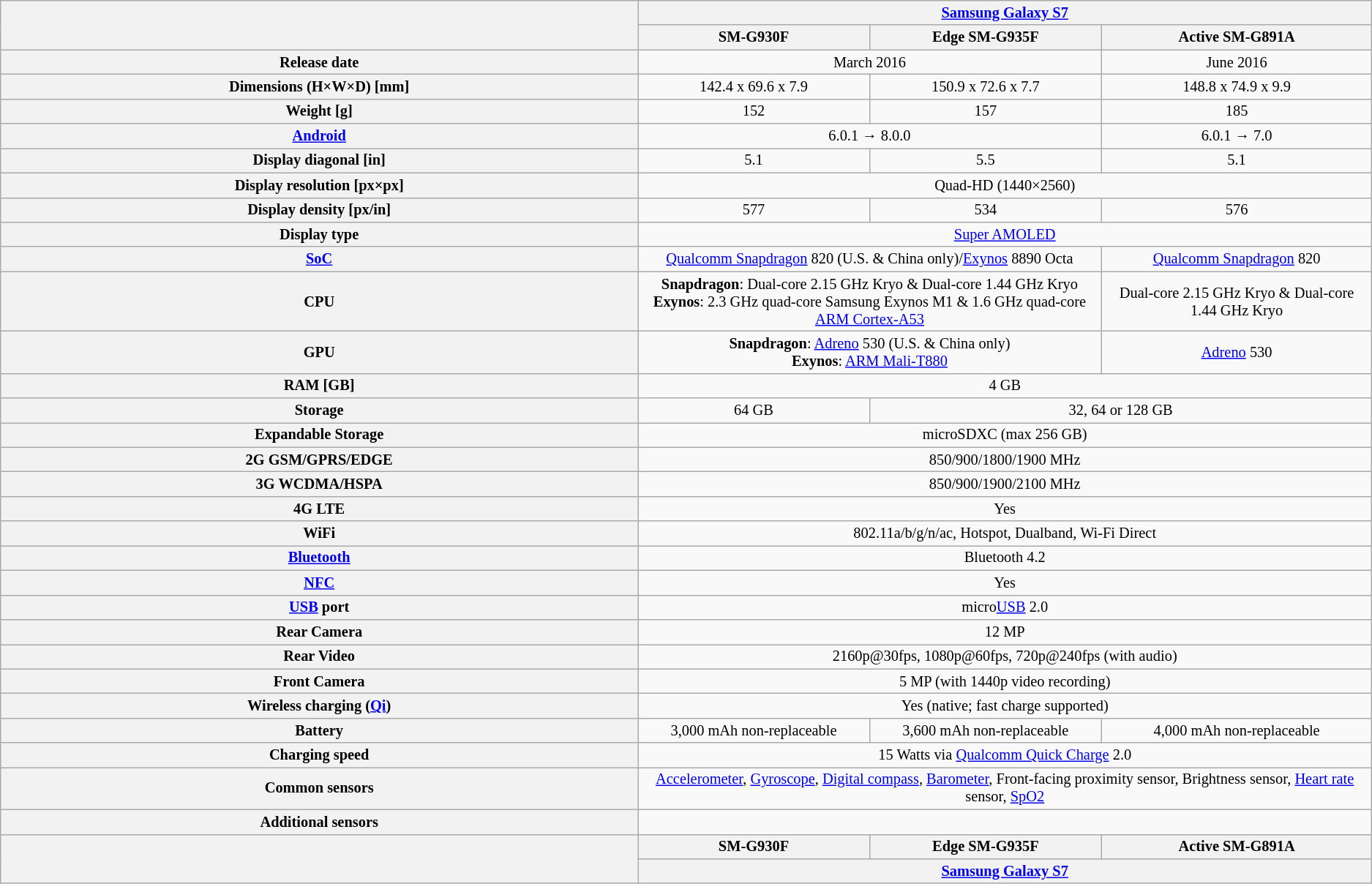<table class="wikitable" style="text-align: center; font-size:85%">
<tr>
<th width="8%" rowspan="2"></th>
<th width="8%" colspan=3><a href='#'>Samsung Galaxy S7</a></th>
</tr>
<tr>
<th>SM-G930F</th>
<th>Edge SM-G935F</th>
<th>Active SM-G891A</th>
</tr>
<tr>
<th>Release date</th>
<td colspan="2">March 2016</td>
<td colspan="1">June 2016</td>
</tr>
<tr>
<th title="height × width × depth, all in millimetres">Dimensions (H×W×D) [mm]</th>
<td colspan="1">142.4 x 69.6 x 7.9</td>
<td colspan="1">150.9 x 72.6 x 7.7</td>
<td colspan="1">148.8 x 74.9 x 9.9</td>
</tr>
<tr>
<th title="weight with battery in grams">Weight [g]</th>
<td colspan="1">152</td>
<td colspan="1">157</td>
<td colspan="1">185</td>
</tr>
<tr>
<th title="Operating System"><a href='#'>Android</a></th>
<td colspan="2">6.0.1 → 8.0.0</td>
<td>6.0.1 → 7.0</td>
</tr>
<tr>
<th>Display diagonal [in]</th>
<td colspan="1">5.1</td>
<td colspan="1">5.5</td>
<td colspan="1">5.1</td>
</tr>
<tr>
<th>Display resolution [px×px]</th>
<td colspan="3">Quad-HD (1440×2560)</td>
</tr>
<tr>
<th>Display density [px/in]</th>
<td colspan="1">577</td>
<td colspan="1">534</td>
<td colspan="1">576</td>
</tr>
<tr>
<th>Display type</th>
<td colspan="3"><a href='#'>Super AMOLED</a></td>
</tr>
<tr>
<th><a href='#'>SoC</a></th>
<td colspan="2"><a href='#'>Qualcomm Snapdragon</a> 820 (U.S. & China only)/<a href='#'>Exynos</a> 8890 Octa</td>
<td colspan="1"><a href='#'>Qualcomm Snapdragon</a> 820</td>
</tr>
<tr>
<th>CPU</th>
<td colspan="2"><strong>Snapdragon</strong>: Dual-core 2.15 GHz Kryo & Dual-core 1.44 GHz Kryo<br><strong>Exynos</strong>: 2.3 GHz quad-core Samsung Exynos M1 & 1.6 GHz quad-core <a href='#'>ARM Cortex-A53</a></td>
<td colspan="1">Dual-core 2.15 GHz Kryo & Dual-core 1.44 GHz Kryo</td>
</tr>
<tr>
<th>GPU</th>
<td colspan="2"><strong>Snapdragon</strong>: <a href='#'>Adreno</a> 530 (U.S. & China only)<br><strong>Exynos</strong>: <a href='#'>ARM Mali-T880</a></td>
<td colspan="1"><a href='#'>Adreno</a> 530</td>
</tr>
<tr>
<th>RAM [GB]</th>
<td colspan="3">4 GB</td>
</tr>
<tr>
<th>Storage</th>
<td colspan="1">64 GB</td>
<td colspan="2">32, 64 or 128 GB</td>
</tr>
<tr>
<th>Expandable Storage</th>
<td colspan="3">microSDXC (max 256 GB)</td>
</tr>
<tr>
<th>2G GSM/GPRS/EDGE</th>
<td colspan="3">850/900/1800/1900 MHz</td>
</tr>
<tr>
<th>3G WCDMA/HSPA</th>
<td colspan="3">850/900/1900/2100 MHz</td>
</tr>
<tr>
<th>4G LTE</th>
<td colspan="3">Yes</td>
</tr>
<tr>
<th>WiFi</th>
<td colspan="3">802.11a/b/g/n/ac, Hotspot, Dualband, Wi-Fi Direct</td>
</tr>
<tr>
<th><a href='#'>Bluetooth</a></th>
<td colspan="3">Bluetooth 4.2</td>
</tr>
<tr>
<th><a href='#'>NFC</a></th>
<td colspan="3">Yes</td>
</tr>
<tr>
<th><a href='#'>USB</a> port</th>
<td colspan="3">micro<a href='#'>USB</a> 2.0</td>
</tr>
<tr>
<th>Rear Camera</th>
<td colspan="3">12 MP</td>
</tr>
<tr>
<th>Rear Video</th>
<td colspan="3">2160p@30fps, 1080p@60fps, 720p@240fps (with audio)</td>
</tr>
<tr>
<th>Front Camera</th>
<td colspan="3">5 MP (with 1440p video recording)</td>
</tr>
<tr>
<th>Wireless charging (<a href='#'>Qi</a>)</th>
<td colspan="3">Yes (native; fast charge supported)</td>
</tr>
<tr>
<th>Battery</th>
<td colspan="1">3,000 mAh non-replaceable</td>
<td colspan="1">3,600 mAh non-replaceable</td>
<td colspan="1">4,000 mAh non-replaceable</td>
</tr>
<tr>
<th>Charging speed</th>
<td colspan="3">15 Watts via <a href='#'>Qualcomm Quick Charge</a> 2.0</td>
</tr>
<tr>
<th>Common sensors</th>
<td colspan="3"><a href='#'>Accelerometer</a>, <a href='#'>Gyroscope</a>, <a href='#'>Digital compass</a>, <a href='#'>Barometer</a>, Front-facing proximity sensor, Brightness sensor, <a href='#'>Heart rate</a> sensor, <a href='#'>SpO2</a></td>
</tr>
<tr>
<th>Additional sensors</th>
<td colspan="3"></td>
</tr>
<tr>
<th width="8%" rowspan="2"></th>
<th>SM-G930F</th>
<th>Edge SM-G935F</th>
<th>Active SM-G891A</th>
</tr>
<tr>
<th width="8%" colspan=3><a href='#'>Samsung Galaxy S7</a></th>
</tr>
</table>
